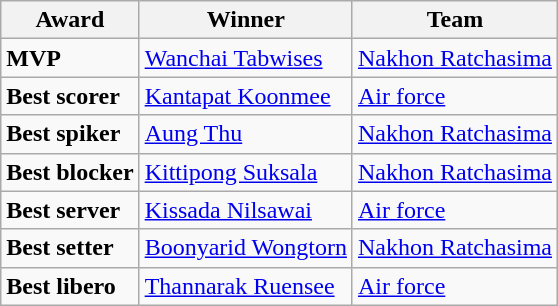<table class=wikitable>
<tr>
<th>Award</th>
<th>Winner</th>
<th>Team</th>
</tr>
<tr>
<td><strong>MVP</strong></td>
<td> <a href='#'>Wanchai Tabwises</a></td>
<td><a href='#'>Nakhon Ratchasima</a></td>
</tr>
<tr>
<td><strong>Best scorer</strong></td>
<td> <a href='#'>Kantapat Koonmee</a></td>
<td><a href='#'>Air force</a></td>
</tr>
<tr>
<td><strong>Best spiker</strong></td>
<td> <a href='#'>Aung Thu</a></td>
<td><a href='#'>Nakhon Ratchasima</a></td>
</tr>
<tr>
<td><strong>Best blocker</strong></td>
<td> <a href='#'>Kittipong Suksala</a></td>
<td><a href='#'>Nakhon Ratchasima</a></td>
</tr>
<tr>
<td><strong>Best server</strong></td>
<td> <a href='#'>Kissada Nilsawai</a></td>
<td><a href='#'>Air force</a></td>
</tr>
<tr>
<td><strong>Best setter</strong></td>
<td> <a href='#'>Boonyarid Wongtorn</a></td>
<td><a href='#'>Nakhon Ratchasima</a></td>
</tr>
<tr>
<td><strong>Best libero</strong></td>
<td> <a href='#'>Thannarak Ruensee</a></td>
<td><a href='#'>Air force</a></td>
</tr>
</table>
